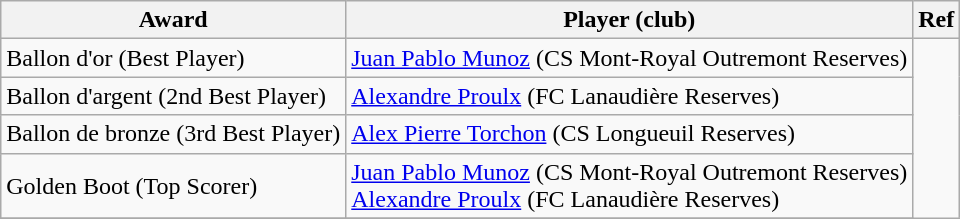<table class="wikitable">
<tr>
<th>Award</th>
<th>Player (club)</th>
<th>Ref</th>
</tr>
<tr>
<td>Ballon d'or (Best Player)</td>
<td><a href='#'>Juan Pablo Munoz</a> (CS Mont-Royal Outremont Reserves)</td>
<td rowspan=5></td>
</tr>
<tr>
<td>Ballon d'argent (2nd Best Player)</td>
<td><a href='#'>Alexandre Proulx</a> (FC Lanaudière Reserves)</td>
</tr>
<tr>
<td>Ballon de bronze (3rd Best Player)</td>
<td><a href='#'>Alex Pierre Torchon</a> (CS Longueuil Reserves)</td>
</tr>
<tr>
<td>Golden Boot (Top Scorer)</td>
<td><a href='#'>Juan Pablo Munoz</a> (CS Mont-Royal Outremont Reserves)<br><a href='#'>Alexandre Proulx</a> (FC Lanaudière Reserves)</td>
</tr>
<tr>
</tr>
</table>
